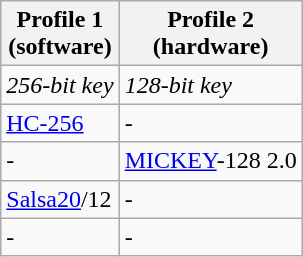<table class="wikitable">
<tr>
<th>Profile 1 <br> (software)</th>
<th>Profile 2 <br> (hardware)</th>
</tr>
<tr>
<td><em>256-bit key</em></td>
<td><em>128-bit key</em></td>
</tr>
<tr>
<td><a href='#'>HC-256</a></td>
<td>-</td>
</tr>
<tr>
<td>-</td>
<td><a href='#'>MICKEY</a>-128 2.0</td>
</tr>
<tr>
<td><a href='#'>Salsa20</a>/12</td>
<td>-</td>
</tr>
<tr>
<td>-</td>
<td>-</td>
</tr>
</table>
